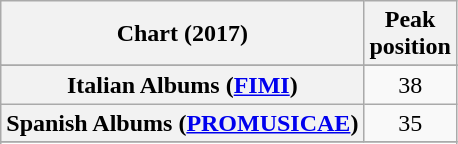<table class="wikitable sortable plainrowheaders" style="text-align:center">
<tr>
<th scope="col">Chart (2017)</th>
<th scope="col">Peak<br> position</th>
</tr>
<tr>
</tr>
<tr>
</tr>
<tr>
</tr>
<tr>
</tr>
<tr>
<th scope="row">Italian Albums (<a href='#'>FIMI</a>)</th>
<td>38</td>
</tr>
<tr>
<th scope="row">Spanish Albums (<a href='#'>PROMUSICAE</a>)</th>
<td>35</td>
</tr>
<tr>
</tr>
<tr>
</tr>
<tr>
</tr>
<tr>
</tr>
<tr>
</tr>
</table>
